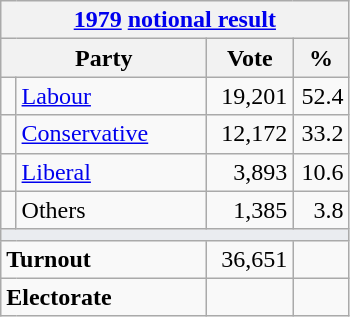<table class="wikitable">
<tr>
<th colspan="4"><a href='#'>1979</a> <a href='#'>notional result</a></th>
</tr>
<tr>
<th bgcolor="#DDDDFF" width="130px" colspan="2">Party</th>
<th bgcolor="#DDDDFF" width="50px">Vote</th>
<th bgcolor="#DDDDFF" width="30px">%</th>
</tr>
<tr>
<td></td>
<td><a href='#'>Labour</a></td>
<td align=right>19,201</td>
<td align=right>52.4</td>
</tr>
<tr>
<td></td>
<td><a href='#'>Conservative</a></td>
<td align=right>12,172</td>
<td align=right>33.2</td>
</tr>
<tr>
<td></td>
<td><a href='#'>Liberal</a></td>
<td align=right>3,893</td>
<td align=right>10.6</td>
</tr>
<tr>
<td></td>
<td>Others</td>
<td align=right>1,385</td>
<td align=right>3.8</td>
</tr>
<tr>
<td colspan="4" bgcolor="#EAECF0"></td>
</tr>
<tr>
<td colspan="2"><strong>Turnout</strong></td>
<td align=right>36,651</td>
<td align=right></td>
</tr>
<tr>
<td colspan="2"><strong>Electorate</strong></td>
<td align=right></td>
</tr>
</table>
